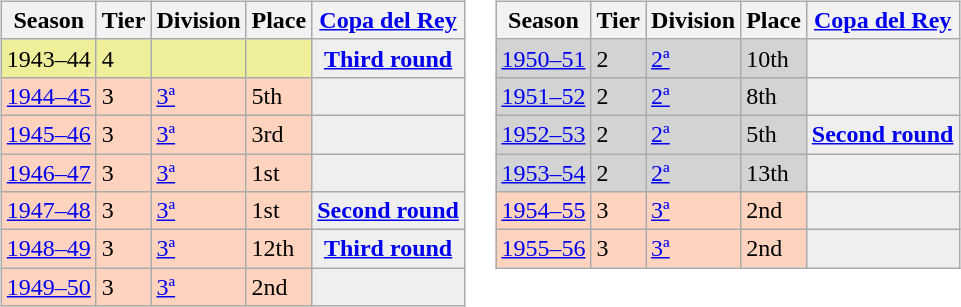<table>
<tr>
<td valign=top width=0%><br><table class="wikitable">
<tr>
<th>Season</th>
<th>Tier</th>
<th>Division</th>
<th>Place</th>
<th><a href='#'>Copa del Rey</a></th>
</tr>
<tr>
<td style="background:#EFEF99;">1943–44</td>
<td style="background:#EFEF99;">4</td>
<td style="background:#EFEF99;"></td>
<td style="background:#EFEF99;"></td>
<th style="background:#efefef;"><a href='#'>Third round</a></th>
</tr>
<tr>
<td style="background:#FFD3BD;"><a href='#'>1944–45</a></td>
<td style="background:#FFD3BD;">3</td>
<td style="background:#FFD3BD;"><a href='#'>3ª</a></td>
<td style="background:#FFD3BD;">5th</td>
<th style="background:#efefef;"></th>
</tr>
<tr>
<td style="background:#FFD3BD;"><a href='#'>1945–46</a></td>
<td style="background:#FFD3BD;">3</td>
<td style="background:#FFD3BD;"><a href='#'>3ª</a></td>
<td style="background:#FFD3BD;">3rd</td>
<th style="background:#efefef;"></th>
</tr>
<tr>
<td style="background:#FFD3BD;"><a href='#'>1946–47</a></td>
<td style="background:#FFD3BD;">3</td>
<td style="background:#FFD3BD;"><a href='#'>3ª</a></td>
<td style="background:#FFD3BD;">1st</td>
<th style="background:#efefef;"></th>
</tr>
<tr>
<td style="background:#FFD3BD;"><a href='#'>1947–48</a></td>
<td style="background:#FFD3BD;">3</td>
<td style="background:#FFD3BD;"><a href='#'>3ª</a></td>
<td style="background:#FFD3BD;">1st</td>
<th style="background:#efefef;"><a href='#'>Second round</a></th>
</tr>
<tr>
<td style="background:#FFD3BD;"><a href='#'>1948–49</a></td>
<td style="background:#FFD3BD;">3</td>
<td style="background:#FFD3BD;"><a href='#'>3ª</a></td>
<td style="background:#FFD3BD;">12th</td>
<th style="background:#efefef;"><a href='#'>Third round</a></th>
</tr>
<tr>
<td style="background:#FFD3BD;"><a href='#'>1949–50</a></td>
<td style="background:#FFD3BD;">3</td>
<td style="background:#FFD3BD;"><a href='#'>3ª</a></td>
<td style="background:#FFD3BD;">2nd</td>
<th style="background:#efefef;"></th>
</tr>
</table>
</td>
<td valign=top width=0%><br><table class="wikitable">
<tr>
<th>Season</th>
<th>Tier</th>
<th>Division</th>
<th>Place</th>
<th><a href='#'>Copa del Rey</a></th>
</tr>
<tr>
<td style="background:#D3D3D3;"><a href='#'>1950–51</a></td>
<td style="background:#D3D3D3;">2</td>
<td style="background:#D3D3D3;"><a href='#'>2ª</a></td>
<td style="background:#D3D3D3;">10th</td>
<th style="background:#efefef;"></th>
</tr>
<tr>
<td style="background:#D3D3D3;"><a href='#'>1951–52</a></td>
<td style="background:#D3D3D3;">2</td>
<td style="background:#D3D3D3;"><a href='#'>2ª</a></td>
<td style="background:#D3D3D3;">8th</td>
<th style="background:#efefef;"></th>
</tr>
<tr>
<td style="background:#D3D3D3;"><a href='#'>1952–53</a></td>
<td style="background:#D3D3D3;">2</td>
<td style="background:#D3D3D3;"><a href='#'>2ª</a></td>
<td style="background:#D3D3D3;">5th</td>
<th style="background:#efefef;"><a href='#'>Second round</a></th>
</tr>
<tr>
<td style="background:#D3D3D3;"><a href='#'>1953–54</a></td>
<td style="background:#D3D3D3;">2</td>
<td style="background:#D3D3D3;"><a href='#'>2ª</a></td>
<td style="background:#D3D3D3;">13th</td>
<th style="background:#efefef;"></th>
</tr>
<tr>
<td style="background:#FFD3BD;"><a href='#'>1954–55</a></td>
<td style="background:#FFD3BD;">3</td>
<td style="background:#FFD3BD;"><a href='#'>3ª</a></td>
<td style="background:#FFD3BD;">2nd</td>
<th style="background:#efefef;"></th>
</tr>
<tr>
<td style="background:#FFD3BD;"><a href='#'>1955–56</a></td>
<td style="background:#FFD3BD;">3</td>
<td style="background:#FFD3BD;"><a href='#'>3ª</a></td>
<td style="background:#FFD3BD;">2nd</td>
<th style="background:#efefef;"></th>
</tr>
</table>
</td>
</tr>
</table>
